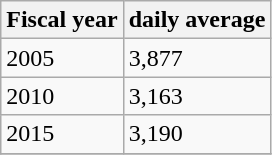<table class="wikitable">
<tr>
<th>Fiscal year</th>
<th>daily average</th>
</tr>
<tr>
<td>2005</td>
<td>3,877</td>
</tr>
<tr>
<td>2010</td>
<td>3,163</td>
</tr>
<tr>
<td>2015</td>
<td>3,190</td>
</tr>
<tr>
</tr>
</table>
